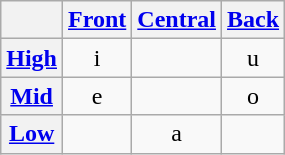<table class="wikitable" style="text-align:center">
<tr>
<th></th>
<th><a href='#'>Front</a></th>
<th><a href='#'>Central</a></th>
<th><a href='#'>Back</a></th>
</tr>
<tr>
<th><a href='#'>High</a></th>
<td>i</td>
<td></td>
<td>u</td>
</tr>
<tr>
<th><a href='#'>Mid</a></th>
<td>e</td>
<td></td>
<td>o</td>
</tr>
<tr>
<th><a href='#'>Low</a></th>
<td></td>
<td>a</td>
<td></td>
</tr>
</table>
